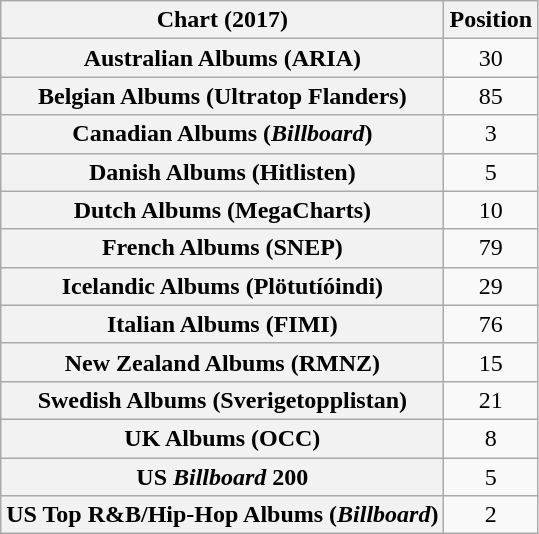<table class="wikitable sortable plainrowheaders" style="text-align:center">
<tr>
<th scope="col">Chart (2017)</th>
<th scope="col">Position</th>
</tr>
<tr>
<th scope="row">Australian Albums (ARIA)</th>
<td>30</td>
</tr>
<tr>
<th scope="row">Belgian Albums (Ultratop Flanders)</th>
<td>85</td>
</tr>
<tr>
<th scope="row">Canadian Albums (<em>Billboard</em>)</th>
<td>3</td>
</tr>
<tr>
<th scope="row">Danish Albums (Hitlisten)</th>
<td>5</td>
</tr>
<tr>
<th scope="row">Dutch Albums (MegaCharts)</th>
<td>10</td>
</tr>
<tr>
<th scope="row">French Albums (SNEP)</th>
<td>79</td>
</tr>
<tr>
<th scope="row">Icelandic Albums (Plötutíóindi)</th>
<td>29</td>
</tr>
<tr>
<th scope="row">Italian Albums (FIMI)</th>
<td>76</td>
</tr>
<tr>
<th scope="row">New Zealand Albums (RMNZ)</th>
<td>15</td>
</tr>
<tr>
<th scope="row">Swedish Albums (Sverigetopplistan)</th>
<td>21</td>
</tr>
<tr>
<th scope="row">UK Albums (OCC)</th>
<td>8</td>
</tr>
<tr>
<th scope="row">US <em>Billboard</em> 200</th>
<td>5</td>
</tr>
<tr>
<th scope="row">US Top R&B/Hip-Hop Albums (<em>Billboard</em>)</th>
<td>2</td>
</tr>
</table>
